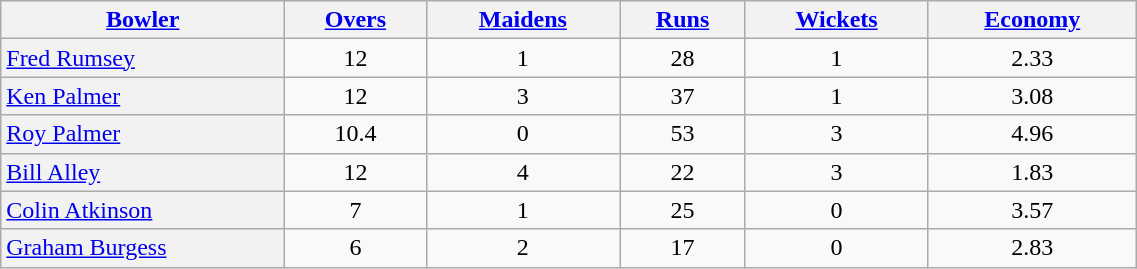<table class="wikitable" style="text-align: center; width: 60%;">
<tr>
<th scope="col" width="25%"><a href='#'>Bowler</a></th>
<th scope="col"><a href='#'>Overs</a></th>
<th scope="col"><a href='#'>Maidens</a></th>
<th scope="col"><a href='#'>Runs</a></th>
<th scope="col"><a href='#'>Wickets</a></th>
<th scope="col"><a href='#'>Economy</a></th>
</tr>
<tr>
<th scope="row" style="font-weight: normal; text-align: left;"><a href='#'>Fred Rumsey</a></th>
<td>12</td>
<td>1</td>
<td>28</td>
<td>1</td>
<td>2.33</td>
</tr>
<tr>
<th scope="row" style="font-weight: normal; text-align: left;"><a href='#'>Ken Palmer</a></th>
<td>12</td>
<td>3</td>
<td>37</td>
<td>1</td>
<td>3.08</td>
</tr>
<tr>
<th scope="row" style="font-weight: normal; text-align: left;"><a href='#'>Roy Palmer</a></th>
<td>10.4</td>
<td>0</td>
<td>53</td>
<td>3</td>
<td>4.96</td>
</tr>
<tr>
<th scope="row" style="font-weight: normal; text-align: left;"><a href='#'>Bill Alley</a></th>
<td>12</td>
<td>4</td>
<td>22</td>
<td>3</td>
<td>1.83</td>
</tr>
<tr>
<th scope="row" style="font-weight: normal; text-align: left;"><a href='#'>Colin Atkinson</a></th>
<td>7</td>
<td>1</td>
<td>25</td>
<td>0</td>
<td>3.57</td>
</tr>
<tr>
<th scope="row" style="font-weight: normal; text-align: left;"><a href='#'>Graham Burgess</a></th>
<td>6</td>
<td>2</td>
<td>17</td>
<td>0</td>
<td>2.83</td>
</tr>
</table>
